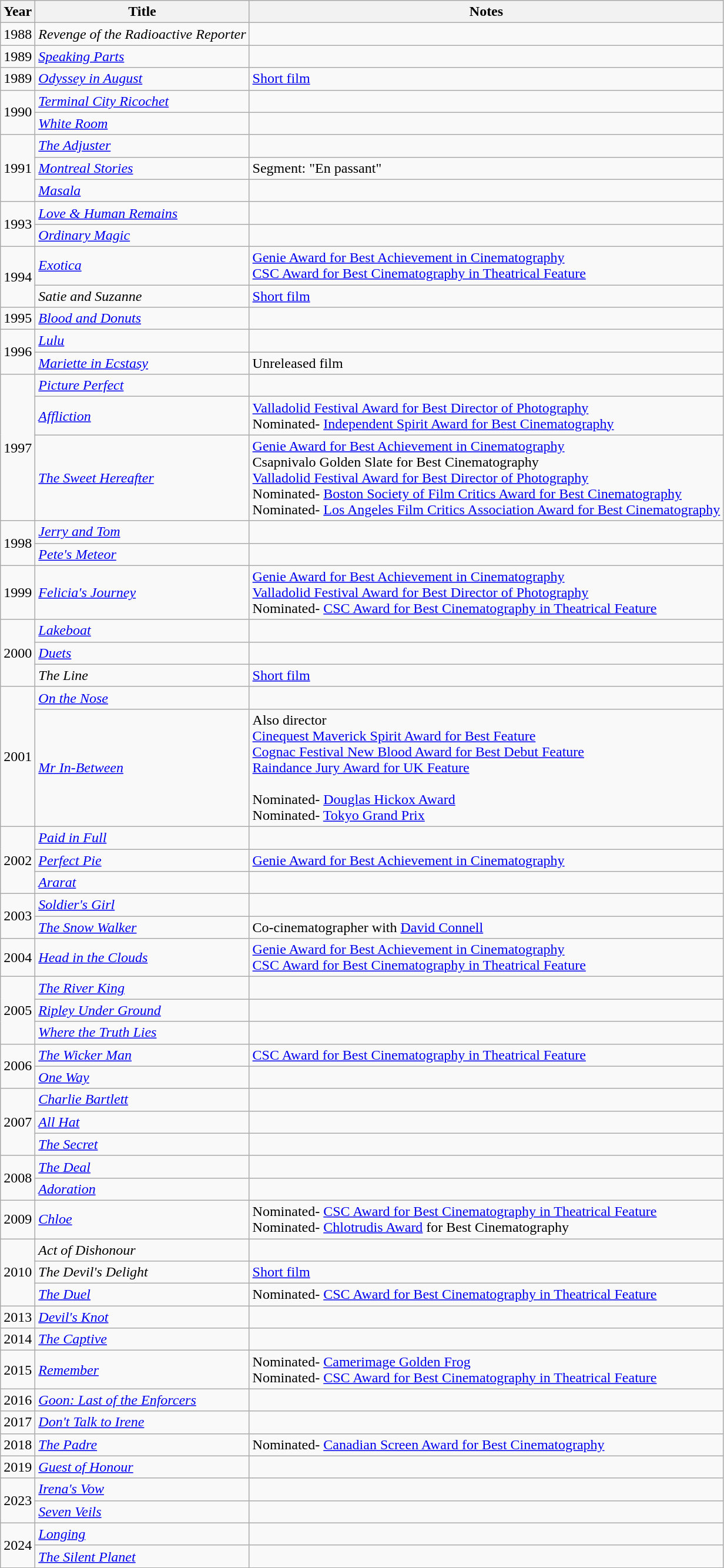<table class="wikitable">
<tr>
<th>Year</th>
<th>Title</th>
<th>Notes</th>
</tr>
<tr>
<td>1988</td>
<td><em>Revenge of the Radioactive Reporter</em></td>
<td></td>
</tr>
<tr>
<td>1989</td>
<td><em><a href='#'>Speaking Parts</a></em></td>
<td></td>
</tr>
<tr>
<td>1989</td>
<td><em><a href='#'>Odyssey in August</a></em></td>
<td><a href='#'>Short film</a></td>
</tr>
<tr>
<td rowspan="2">1990</td>
<td><em><a href='#'>Terminal City Ricochet</a></em></td>
<td></td>
</tr>
<tr>
<td><em><a href='#'>White Room</a></em></td>
<td></td>
</tr>
<tr>
<td rowspan="3">1991</td>
<td><em><a href='#'>The Adjuster</a></em></td>
<td></td>
</tr>
<tr>
<td><em><a href='#'>Montreal Stories</a></em></td>
<td>Segment: "En passant"</td>
</tr>
<tr>
<td><em><a href='#'>Masala</a></em></td>
<td></td>
</tr>
<tr>
<td rowspan="2">1993</td>
<td><em><a href='#'>Love & Human Remains</a></em></td>
<td></td>
</tr>
<tr>
<td><em><a href='#'>Ordinary Magic</a></em></td>
<td></td>
</tr>
<tr>
<td rowspan=2>1994</td>
<td><em><a href='#'>Exotica</a></em></td>
<td><a href='#'>Genie Award for Best Achievement in Cinematography</a><br><a href='#'>CSC Award for Best Cinematography in Theatrical Feature</a></td>
</tr>
<tr>
<td><em>Satie and Suzanne</em></td>
<td><a href='#'>Short film</a></td>
</tr>
<tr>
<td>1995</td>
<td><em><a href='#'>Blood and Donuts</a></em></td>
<td></td>
</tr>
<tr>
<td rowspan="2">1996</td>
<td><em><a href='#'>Lulu</a></em></td>
<td></td>
</tr>
<tr>
<td><em><a href='#'>Mariette in Ecstasy</a></em></td>
<td>Unreleased film</td>
</tr>
<tr>
<td rowspan="3">1997</td>
<td><em><a href='#'>Picture Perfect</a></em></td>
<td></td>
</tr>
<tr>
<td><em><a href='#'>Affliction</a></em></td>
<td><a href='#'>Valladolid Festival Award for Best Director of Photography</a><br>Nominated- <a href='#'>Independent Spirit Award for Best Cinematography</a></td>
</tr>
<tr>
<td><em><a href='#'>The Sweet Hereafter</a></em></td>
<td><a href='#'>Genie Award for Best Achievement in Cinematography</a><br>Csapnivalo Golden Slate for Best Cinematography<br><a href='#'>Valladolid Festival Award for Best Director of Photography</a><br>Nominated- <a href='#'>Boston Society of Film Critics Award for Best Cinematography</a><br>Nominated- <a href='#'>Los Angeles Film Critics Association Award for Best Cinematography</a></td>
</tr>
<tr>
<td rowspan="2">1998</td>
<td><em><a href='#'>Jerry and Tom</a></em></td>
<td></td>
</tr>
<tr>
<td><em><a href='#'>Pete's Meteor</a></em></td>
<td></td>
</tr>
<tr>
<td>1999</td>
<td><em><a href='#'>Felicia's Journey</a></em></td>
<td><a href='#'>Genie Award for Best Achievement in Cinematography</a><br><a href='#'>Valladolid Festival Award for Best Director of Photography</a><br>Nominated- <a href='#'>CSC Award for Best Cinematography in Theatrical Feature</a></td>
</tr>
<tr>
<td rowspan="3">2000</td>
<td><em><a href='#'>Lakeboat</a></em></td>
<td></td>
</tr>
<tr>
<td><em><a href='#'>Duets</a></em></td>
<td></td>
</tr>
<tr>
<td><em>The Line</em></td>
<td><a href='#'>Short film</a></td>
</tr>
<tr>
<td rowspan="2">2001</td>
<td><em><a href='#'>On the Nose</a></em></td>
<td></td>
</tr>
<tr>
<td><em><a href='#'>Mr In-Between</a></em></td>
<td>Also director<br><a href='#'>Cinequest Maverick Spirit Award for Best Feature</a><br><a href='#'>Cognac Festival New Blood Award for Best Debut Feature</a><br><a href='#'>Raindance Jury Award for UK Feature</a><br><br>Nominated- <a href='#'>Douglas Hickox Award</a><br>Nominated- <a href='#'>Tokyo Grand Prix</a></td>
</tr>
<tr>
<td rowspan="3">2002</td>
<td><em><a href='#'>Paid in Full</a></em></td>
<td></td>
</tr>
<tr>
<td><em><a href='#'>Perfect Pie</a></em></td>
<td><a href='#'>Genie Award for Best Achievement in Cinematography</a></td>
</tr>
<tr>
<td><em><a href='#'>Ararat</a></em></td>
<td></td>
</tr>
<tr>
<td rowspan="2">2003</td>
<td><em><a href='#'>Soldier's Girl</a></em></td>
<td></td>
</tr>
<tr>
<td><em><a href='#'>The Snow Walker</a></em></td>
<td>Co-cinematographer with <a href='#'>David Connell</a></td>
</tr>
<tr>
<td>2004</td>
<td><em><a href='#'>Head in the Clouds</a></em></td>
<td><a href='#'>Genie Award for Best Achievement in Cinematography</a><br><a href='#'>CSC Award for Best Cinematography in Theatrical Feature</a></td>
</tr>
<tr>
<td rowspan="3">2005</td>
<td><em><a href='#'>The River King</a></em></td>
<td></td>
</tr>
<tr>
<td><em><a href='#'>Ripley Under Ground</a></em></td>
<td></td>
</tr>
<tr>
<td><em><a href='#'>Where the Truth Lies</a></em></td>
<td></td>
</tr>
<tr>
<td rowspan="2">2006</td>
<td><em><a href='#'>The Wicker Man</a></em></td>
<td><a href='#'>CSC Award for Best Cinematography in Theatrical Feature</a></td>
</tr>
<tr>
<td><em><a href='#'>One Way</a></em></td>
<td></td>
</tr>
<tr>
<td rowspan="3">2007</td>
<td><em><a href='#'>Charlie Bartlett</a></em></td>
<td></td>
</tr>
<tr>
<td><em><a href='#'>All Hat</a></em></td>
<td></td>
</tr>
<tr>
<td><em><a href='#'>The Secret</a></em></td>
<td></td>
</tr>
<tr>
<td rowspan=2>2008</td>
<td><em><a href='#'>The Deal</a></em></td>
<td></td>
</tr>
<tr>
<td><em><a href='#'>Adoration</a></em></td>
<td></td>
</tr>
<tr>
<td>2009</td>
<td><em><a href='#'>Chloe</a></em></td>
<td>Nominated- <a href='#'>CSC Award for Best Cinematography in Theatrical Feature</a><br>Nominated- <a href='#'>Chlotrudis Award</a> for Best Cinematography</td>
</tr>
<tr>
<td rowspan="3">2010</td>
<td><em>Act of Dishonour</em></td>
<td></td>
</tr>
<tr>
<td><em>The Devil's Delight</em></td>
<td><a href='#'>Short film</a></td>
</tr>
<tr>
<td><em><a href='#'>The Duel</a></em></td>
<td>Nominated- <a href='#'>CSC Award for Best Cinematography in Theatrical Feature</a></td>
</tr>
<tr>
<td>2013</td>
<td><em><a href='#'>Devil's Knot</a></em></td>
<td></td>
</tr>
<tr>
<td>2014</td>
<td><em><a href='#'>The Captive</a></em></td>
<td></td>
</tr>
<tr>
<td>2015</td>
<td><em><a href='#'>Remember</a></em></td>
<td>Nominated- <a href='#'>Camerimage Golden Frog</a><br>Nominated- <a href='#'>CSC Award for Best Cinematography in Theatrical Feature</a></td>
</tr>
<tr>
<td>2016</td>
<td><em><a href='#'>Goon: Last of the Enforcers</a></em></td>
<td></td>
</tr>
<tr>
<td>2017</td>
<td><em><a href='#'>Don't Talk to Irene</a></em></td>
<td></td>
</tr>
<tr>
<td>2018</td>
<td><em><a href='#'>The Padre</a></em></td>
<td>Nominated- <a href='#'>Canadian Screen Award for Best Cinematography</a></td>
</tr>
<tr>
<td>2019</td>
<td><em><a href='#'>Guest of Honour</a></em></td>
<td></td>
</tr>
<tr>
<td rowspan="2">2023</td>
<td><em><a href='#'>Irena's Vow</a></em></td>
<td></td>
</tr>
<tr>
<td><em><a href='#'>Seven Veils</a></em></td>
<td></td>
</tr>
<tr>
<td rowspan=2>2024</td>
<td><em><a href='#'>Longing</a></em></td>
<td></td>
</tr>
<tr>
<td><em><a href='#'>The Silent Planet</a></em></td>
<td></td>
</tr>
</table>
